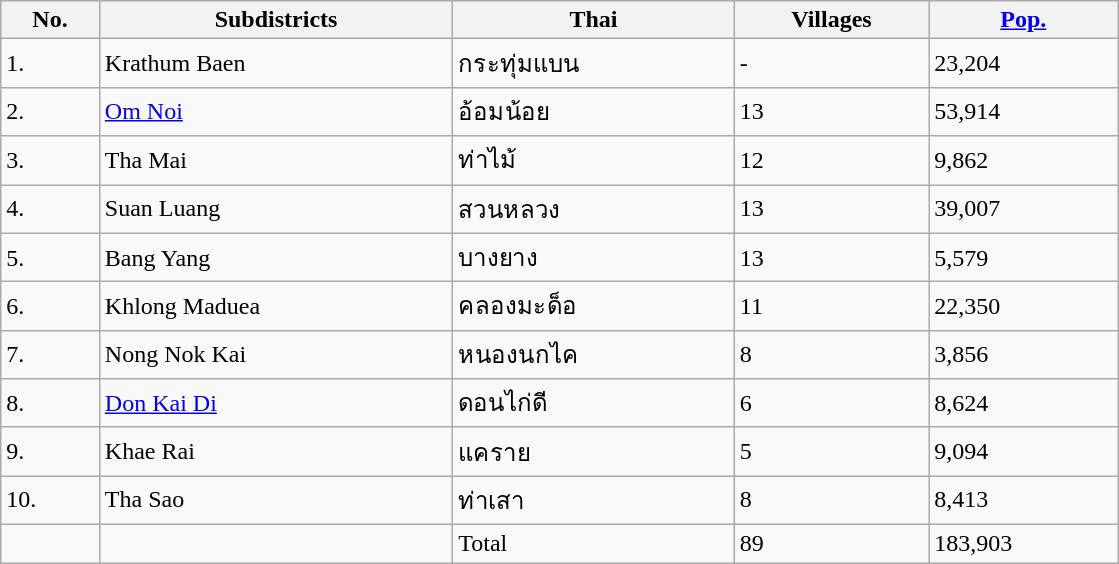<table class="wikitable" style="width:59%;">
<tr>
<th>No.</th>
<th>Subdistricts</th>
<th>Thai</th>
<th>Villages</th>
<th><a href='#'>Pop.</a></th>
</tr>
<tr>
<td>1.</td>
<td>Krathum Baen</td>
<td>กระทุ่มแบน</td>
<td>-</td>
<td>23,204</td>
</tr>
<tr>
<td>2.</td>
<td><a href='#'>Om Noi</a></td>
<td>อ้อมน้อย</td>
<td>13</td>
<td>53,914</td>
</tr>
<tr>
<td>3.</td>
<td>Tha Mai</td>
<td>ท่าไม้</td>
<td>12</td>
<td>9,862</td>
</tr>
<tr>
<td>4.</td>
<td>Suan Luang</td>
<td>สวนหลวง</td>
<td>13</td>
<td>39,007</td>
</tr>
<tr>
<td>5.</td>
<td>Bang Yang</td>
<td>บางยาง</td>
<td>13</td>
<td>5,579</td>
</tr>
<tr>
<td>6.</td>
<td>Khlong Maduea</td>
<td>คลองมะด็อ</td>
<td>11</td>
<td>22,350</td>
</tr>
<tr>
<td>7.</td>
<td>Nong Nok Kai</td>
<td>หนองนกไค</td>
<td>8</td>
<td>3,856</td>
</tr>
<tr>
<td>8.</td>
<td><a href='#'>Don Kai Di</a></td>
<td>ดอนไก่ดี</td>
<td>6</td>
<td>8,624</td>
</tr>
<tr>
<td>9.</td>
<td>Khae Rai</td>
<td>แคราย</td>
<td>5</td>
<td>9,094</td>
</tr>
<tr>
<td>10.</td>
<td>Tha Sao</td>
<td>ท่าเสา</td>
<td>8</td>
<td>8,413</td>
</tr>
<tr>
<td></td>
<td></td>
<td>Total</td>
<td>89</td>
<td>183,903</td>
</tr>
</table>
